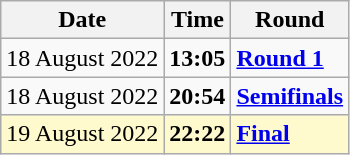<table class="wikitable">
<tr>
<th>Date</th>
<th>Time</th>
<th>Round</th>
</tr>
<tr>
<td>18 August 2022</td>
<td><strong>13:05</strong></td>
<td><strong><a href='#'>Round 1</a></strong></td>
</tr>
<tr>
<td>18 August 2022</td>
<td><strong>20:54</strong></td>
<td><strong><a href='#'>Semifinals</a></strong></td>
</tr>
<tr style=background:lemonchiffon>
<td>19 August 2022</td>
<td><strong>22:22</strong></td>
<td><strong><a href='#'>Final</a></strong></td>
</tr>
</table>
